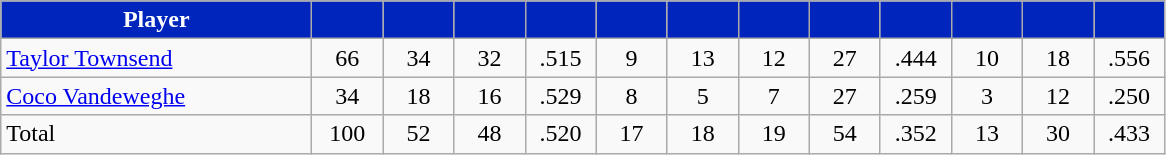<table class="wikitable" style="text-align:center">
<tr>
<th style="background:#0025BD; color:white" width="200px">Player</th>
<th style="background:#0025BD; color:white" width="40px"></th>
<th style="background:#0025BD; color:white" width="40px"></th>
<th style="background:#0025BD; color:white" width="40px"></th>
<th style="background:#0025BD; color:white" width="40px"></th>
<th style="background:#0025BD; color:white" width="40px"></th>
<th style="background:#0025BD; color:white" width="40px"></th>
<th style="background:#0025BD; color:white" width="40px"></th>
<th style="background:#0025BD; color:white" width="40px"></th>
<th style="background:#0025BD; color:white" width="40px"></th>
<th style="background:#0025BD; color:white" width="40px"></th>
<th style="background:#0025BD; color:white" width="40px"></th>
<th style="background:#0025BD; color:white" width="40px"></th>
</tr>
<tr>
<td style="text-align:left"><a href='#'>Taylor Townsend</a></td>
<td>66</td>
<td>34</td>
<td>32</td>
<td>.515</td>
<td>9</td>
<td>13</td>
<td>12</td>
<td>27</td>
<td>.444</td>
<td>10</td>
<td>18</td>
<td>.556</td>
</tr>
<tr>
<td style="text-align:left"><a href='#'>Coco Vandeweghe</a></td>
<td>34</td>
<td>18</td>
<td>16</td>
<td>.529</td>
<td>8</td>
<td>5</td>
<td>7</td>
<td>27</td>
<td>.259</td>
<td>3</td>
<td>12</td>
<td>.250</td>
</tr>
<tr>
<td style="text-align:left">Total</td>
<td>100</td>
<td>52</td>
<td>48</td>
<td>.520</td>
<td>17</td>
<td>18</td>
<td>19</td>
<td>54</td>
<td>.352</td>
<td>13</td>
<td>30</td>
<td>.433</td>
</tr>
</table>
